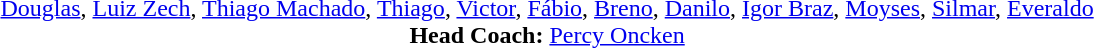<table style="text-align: center">
<tr>
<td><a href='#'>Douglas</a>, <a href='#'>Luiz Zech</a>, <a href='#'>Thiago Machado</a>, <a href='#'>Thiago</a>, <a href='#'>Victor</a>, <a href='#'>Fábio</a>, <a href='#'>Breno</a>, <a href='#'>Danilo</a>, <a href='#'>Igor Braz</a>, <a href='#'>Moyses</a>, <a href='#'>Silmar</a>, <a href='#'>Everaldo</a><br><strong>Head Coach:</strong> <a href='#'>Percy Oncken</a></td>
</tr>
</table>
